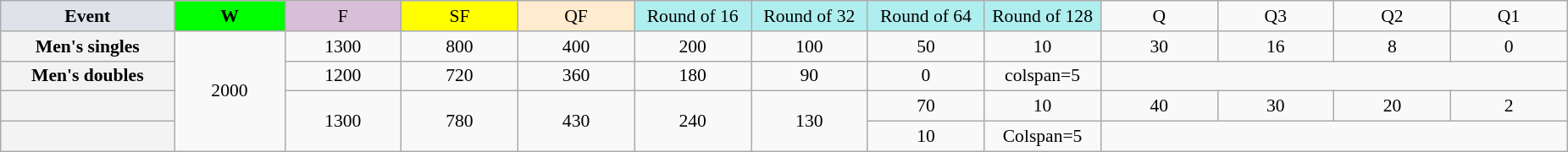<table class="wikitable" style="font-size:90%;text-align:center">
<tr>
<td style="width:130px; background:#dfe2e9;"><strong>Event</strong></td>
<td style="width:80px; background:lime;"><strong>W</strong></td>
<td style="width:85px; background:thistle;">F</td>
<td style="width:85px; background:#ff0;">SF</td>
<td style="width:85px; background:#ffebcd;">QF</td>
<td style="width:85px; background:#afeeee;">Round of 16</td>
<td style="width:85px; background:#afeeee;">Round of 32</td>
<td style="width:85px; background:#afeeee;">Round of 64</td>
<td style="width:85px; background:#afeeee;">Round of 128</td>
<td style="width:85px;">Q</td>
<td style="width:85px;">Q3</td>
<td style="width:85px;">Q2</td>
<td style="width:85px;">Q1</td>
</tr>
<tr>
<th style="background:#f3f3f3;">Men's singles</th>
<td rowspan="4">2000</td>
<td>1300</td>
<td>800</td>
<td>400</td>
<td>200</td>
<td>100</td>
<td>50</td>
<td>10</td>
<td>30</td>
<td>16</td>
<td>8</td>
<td>0</td>
</tr>
<tr>
<th style="background:#f3f3f3;">Men's doubles</th>
<td>1200</td>
<td>720</td>
<td>360</td>
<td>180</td>
<td>90</td>
<td>0</td>
<td>colspan=5 </td>
</tr>
<tr>
<th style="background:#f3f3f3;"></th>
<td rowspan="2">1300</td>
<td rowspan="2">780</td>
<td rowspan="2">430</td>
<td rowspan="2">240</td>
<td rowspan="2">130</td>
<td>70</td>
<td>10</td>
<td>40</td>
<td>30</td>
<td>20</td>
<td>2</td>
</tr>
<tr>
<th style="background:#f3f3f3;"></th>
<td>10</td>
<td>Colspan=5 </td>
</tr>
</table>
